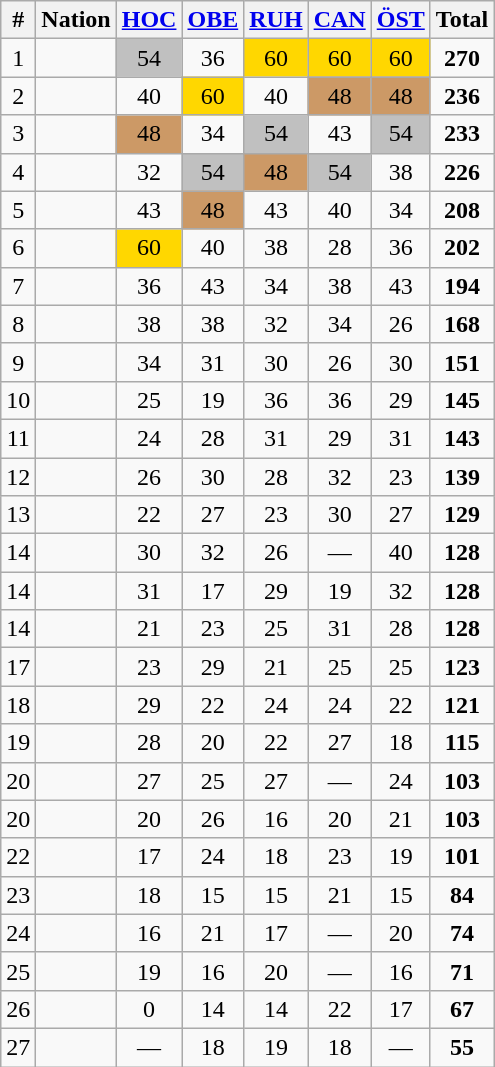<table class="wikitable sortable" style="text-align:center;">
<tr>
<th>#</th>
<th>Nation</th>
<th><a href='#'>HOC</a></th>
<th><a href='#'>OBE</a></th>
<th><a href='#'>RUH</a></th>
<th><a href='#'>CAN</a></th>
<th><a href='#'>ÖST</a></th>
<th><strong>Total</strong> </th>
</tr>
<tr>
<td>1</td>
<td align="left"></td>
<td bgcolor="silver">54</td>
<td>36</td>
<td bgcolor="gold">60</td>
<td bgcolor="gold">60</td>
<td bgcolor="gold">60</td>
<td><strong>270</strong></td>
</tr>
<tr>
<td>2</td>
<td align="left"></td>
<td>40</td>
<td bgcolor="gold">60</td>
<td>40</td>
<td bgcolor="CC9966">48</td>
<td bgcolor="CC9966">48</td>
<td><strong>236</strong></td>
</tr>
<tr>
<td>3</td>
<td align="left"></td>
<td bgcolor="CC9966">48</td>
<td>34</td>
<td bgcolor="silver">54</td>
<td>43</td>
<td bgcolor="silver">54</td>
<td><strong>233</strong></td>
</tr>
<tr>
<td>4</td>
<td align="left"></td>
<td>32</td>
<td bgcolor="silver">54</td>
<td bgcolor="CC9966">48</td>
<td bgcolor="silver">54</td>
<td>38</td>
<td><strong>226</strong></td>
</tr>
<tr>
<td>5</td>
<td align="left"></td>
<td>43</td>
<td bgcolor="CC9966">48</td>
<td>43</td>
<td>40</td>
<td>34</td>
<td><strong>208</strong></td>
</tr>
<tr>
<td>6</td>
<td align="left"></td>
<td bgcolor="gold">60</td>
<td>40</td>
<td>38</td>
<td>28</td>
<td>36</td>
<td><strong>202</strong></td>
</tr>
<tr>
<td>7</td>
<td align="left"></td>
<td>36</td>
<td>43</td>
<td>34</td>
<td>38</td>
<td>43</td>
<td><strong>194</strong></td>
</tr>
<tr>
<td>8</td>
<td align="left"></td>
<td>38</td>
<td>38</td>
<td>32</td>
<td>34</td>
<td>26</td>
<td><strong>168</strong></td>
</tr>
<tr>
<td>9</td>
<td align="left"></td>
<td>34</td>
<td>31</td>
<td>30</td>
<td>26</td>
<td>30</td>
<td><strong>151</strong></td>
</tr>
<tr>
<td>10</td>
<td align="left"></td>
<td>25</td>
<td>19</td>
<td>36</td>
<td>36</td>
<td>29</td>
<td><strong>145</strong></td>
</tr>
<tr>
<td>11</td>
<td align="left"></td>
<td>24</td>
<td>28</td>
<td>31</td>
<td>29</td>
<td>31</td>
<td><strong>143</strong></td>
</tr>
<tr>
<td>12</td>
<td align="left"></td>
<td>26</td>
<td>30</td>
<td>28</td>
<td>32</td>
<td>23</td>
<td><strong>139</strong></td>
</tr>
<tr>
<td>13</td>
<td align="left"></td>
<td>22</td>
<td>27</td>
<td>23</td>
<td>30</td>
<td>27</td>
<td><strong>129</strong></td>
</tr>
<tr>
<td>14</td>
<td align="left"></td>
<td>30</td>
<td>32</td>
<td>26</td>
<td>—</td>
<td>40</td>
<td><strong>128</strong></td>
</tr>
<tr>
<td>14</td>
<td align="left"></td>
<td>31</td>
<td>17</td>
<td>29</td>
<td>19</td>
<td>32</td>
<td><strong>128</strong></td>
</tr>
<tr>
<td>14</td>
<td align="left"></td>
<td>21</td>
<td>23</td>
<td>25</td>
<td>31</td>
<td>28</td>
<td><strong>128</strong></td>
</tr>
<tr>
<td>17</td>
<td align="left"></td>
<td>23</td>
<td>29</td>
<td>21</td>
<td>25</td>
<td>25</td>
<td><strong>123</strong></td>
</tr>
<tr>
<td>18</td>
<td align="left"></td>
<td>29</td>
<td>22</td>
<td>24</td>
<td>24</td>
<td>22</td>
<td><strong>121</strong></td>
</tr>
<tr>
<td>19</td>
<td align="left"></td>
<td>28</td>
<td>20</td>
<td>22</td>
<td>27</td>
<td>18</td>
<td><strong>115</strong></td>
</tr>
<tr>
<td>20</td>
<td align="left"></td>
<td>27</td>
<td>25</td>
<td>27</td>
<td>—</td>
<td>24</td>
<td><strong>103</strong></td>
</tr>
<tr>
<td>20</td>
<td align="left"></td>
<td>20</td>
<td>26</td>
<td>16</td>
<td>20</td>
<td>21</td>
<td><strong>103</strong></td>
</tr>
<tr>
<td>22</td>
<td align="left"></td>
<td>17</td>
<td>24</td>
<td>18</td>
<td>23</td>
<td>19</td>
<td><strong>101</strong></td>
</tr>
<tr>
<td>23</td>
<td align="left"></td>
<td>18</td>
<td>15</td>
<td>15</td>
<td>21</td>
<td>15</td>
<td><strong>84</strong></td>
</tr>
<tr>
<td>24</td>
<td align="left"></td>
<td>16</td>
<td>21</td>
<td>17</td>
<td>—</td>
<td>20</td>
<td><strong>74</strong></td>
</tr>
<tr>
<td>25</td>
<td align="left"></td>
<td>19</td>
<td>16</td>
<td>20</td>
<td>—</td>
<td>16</td>
<td><strong>71</strong></td>
</tr>
<tr>
<td>26</td>
<td align="left"></td>
<td>0</td>
<td>14</td>
<td>14</td>
<td>22</td>
<td>17</td>
<td><strong>67</strong></td>
</tr>
<tr>
<td>27</td>
<td align="left"></td>
<td>—</td>
<td>18</td>
<td>19</td>
<td>18</td>
<td>—</td>
<td><strong>55</strong></td>
</tr>
</table>
